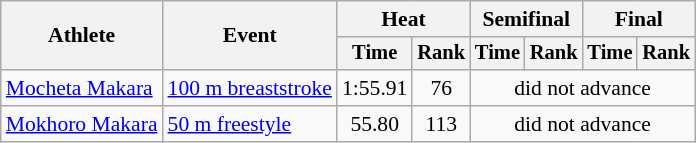<table class=wikitable style="font-size:90%">
<tr>
<th rowspan="2">Athlete</th>
<th rowspan="2">Event</th>
<th colspan="2">Heat</th>
<th colspan="2">Semifinal</th>
<th colspan="2">Final</th>
</tr>
<tr style="font-size:95%">
<th>Time</th>
<th>Rank</th>
<th>Time</th>
<th>Rank</th>
<th>Time</th>
<th>Rank</th>
</tr>
<tr align=center>
<td align=left><a href='#'>Mocheta Makara</a></td>
<td align=left><a href='#'>100 m breaststroke</a></td>
<td>1:55.91</td>
<td>76</td>
<td colspan=4>did not advance</td>
</tr>
<tr align=center>
<td align=left><a href='#'>Mokhoro Makara</a></td>
<td align=left><a href='#'>50 m freestyle</a></td>
<td>55.80</td>
<td>113</td>
<td colspan=4>did not advance</td>
</tr>
</table>
